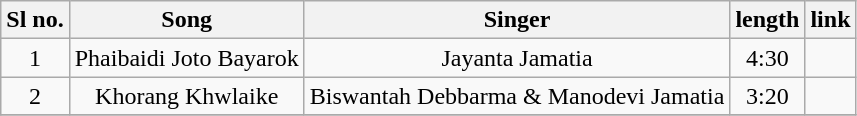<table class="wikitable" width="auto" style="text-align: center">
<tr>
<th>Sl no.</th>
<th>Song</th>
<th>Singer</th>
<th>length</th>
<th>link</th>
</tr>
<tr>
<td>1</td>
<td>Phaibaidi Joto Bayarok</td>
<td>Jayanta Jamatia</td>
<td>4:30</td>
<td></td>
</tr>
<tr>
<td>2</td>
<td>Khorang Khwlaike</td>
<td>Biswantah Debbarma & Manodevi Jamatia</td>
<td>3:20</td>
<td></td>
</tr>
<tr>
</tr>
</table>
